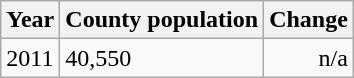<table class="wikitable">
<tr>
<th>Year</th>
<th>County population</th>
<th>Change</th>
</tr>
<tr>
<td>2011</td>
<td>40,550</td>
<td align="right">n/a</td>
</tr>
</table>
